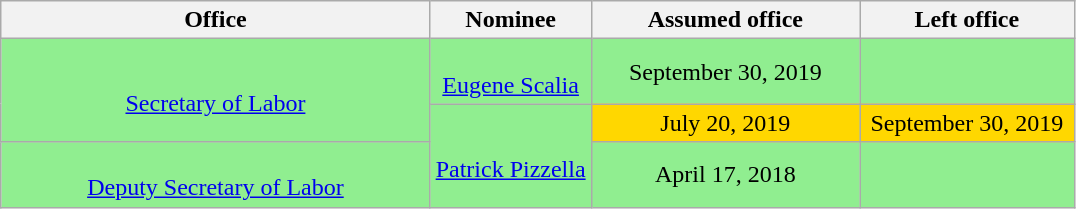<table class="wikitable sortable" style="text-align:center">
<tr>
<th style="width:40%;">Office</th>
<th style="width:15%;">Nominee</th>
<th style="width:25%;" data-sort- type="date">Assumed office</th>
<th style="width:20%;" data-sort- type="date">Left office</th>
</tr>
<tr style="background:lightgreen;">
<td rowspan="2"><br><a href='#'>Secretary of Labor</a></td>
<td><br><a href='#'>Eugene Scalia</a></td>
<td>September 30, 2019<br></td>
<td></td>
</tr>
<tr style="background:lightgreen;">
<td rowspan="2"><br><a href='#'>Patrick Pizzella</a></td>
<td style="background:gold;">July 20, 2019</td>
<td style="background:gold;">September 30, 2019</td>
</tr>
<tr style="background:lightgreen;">
<td><br><a href='#'>Deputy Secretary of Labor</a></td>
<td>April 17, 2018<br></td>
<td></td>
</tr>
</table>
